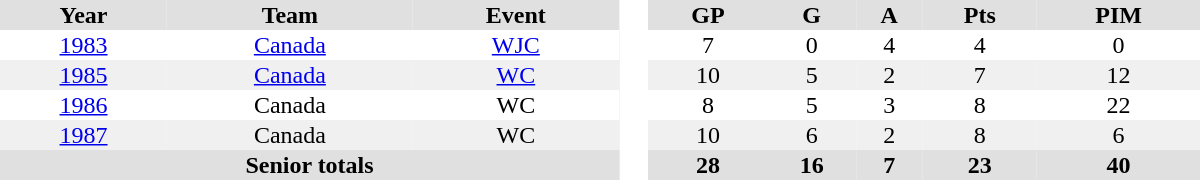<table border="0" cellpadding="1" cellspacing="0" style="text-align:center; width:50em">
<tr ALIGN="center" bgcolor="#e0e0e0">
<th>Year</th>
<th>Team</th>
<th>Event</th>
<th rowspan="99" bgcolor="#ffffff"> </th>
<th>GP</th>
<th>G</th>
<th>A</th>
<th>Pts</th>
<th>PIM</th>
</tr>
<tr>
<td><a href='#'>1983</a></td>
<td><a href='#'>Canada</a></td>
<td><a href='#'>WJC</a></td>
<td>7</td>
<td>0</td>
<td>4</td>
<td>4</td>
<td>0</td>
</tr>
<tr bgcolor="#f0f0f0">
<td><a href='#'>1985</a></td>
<td><a href='#'>Canada</a></td>
<td><a href='#'>WC</a></td>
<td>10</td>
<td>5</td>
<td>2</td>
<td>7</td>
<td>12</td>
</tr>
<tr>
<td><a href='#'>1986</a></td>
<td>Canada</td>
<td>WC</td>
<td>8</td>
<td>5</td>
<td>3</td>
<td>8</td>
<td>22</td>
</tr>
<tr bgcolor="#f0f0f0">
<td><a href='#'>1987</a></td>
<td>Canada</td>
<td>WC</td>
<td>10</td>
<td>6</td>
<td>2</td>
<td>8</td>
<td>6</td>
</tr>
<tr bgcolor="#e0e0e0">
<th colspan=3>Senior totals</th>
<th>28</th>
<th>16</th>
<th>7</th>
<th>23</th>
<th>40</th>
</tr>
</table>
